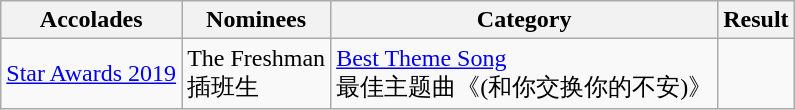<table class="wikitable sortable">
<tr>
<th>Accolades</th>
<th>Nominees</th>
<th>Category</th>
<th>Result</th>
</tr>
<tr>
<td rowspan="1"><a href='#'>Star Awards 2019</a></td>
<td>The Freshman <br> 插班生</td>
<td><a href='#'>Best Theme Song</a> <br> 最佳主题曲《(和你交换你的不安)》</td>
<td></td>
</tr>
</table>
